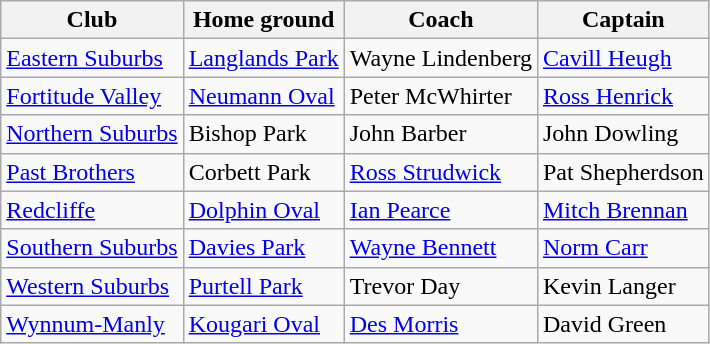<table class="wikitable sortable">
<tr>
<th>Club</th>
<th>Home ground</th>
<th>Coach</th>
<th>Captain</th>
</tr>
<tr>
<td> <a href='#'>Eastern Suburbs</a></td>
<td><a href='#'>Langlands Park</a></td>
<td>Wayne Lindenberg</td>
<td><a href='#'>Cavill Heugh</a></td>
</tr>
<tr>
<td> <a href='#'>Fortitude Valley</a></td>
<td><a href='#'>Neumann Oval</a></td>
<td>Peter McWhirter</td>
<td><a href='#'>Ross Henrick</a></td>
</tr>
<tr>
<td> <a href='#'>Northern Suburbs</a></td>
<td>Bishop Park</td>
<td>John Barber</td>
<td>John Dowling</td>
</tr>
<tr>
<td> <a href='#'>Past Brothers</a></td>
<td>Corbett Park</td>
<td><a href='#'>Ross Strudwick</a></td>
<td>Pat Shepherdson</td>
</tr>
<tr>
<td> <a href='#'>Redcliffe</a></td>
<td><a href='#'>Dolphin Oval</a></td>
<td><a href='#'>Ian Pearce</a></td>
<td><a href='#'>Mitch Brennan</a></td>
</tr>
<tr>
<td> <a href='#'>Southern Suburbs</a></td>
<td><a href='#'>Davies Park</a></td>
<td><a href='#'>Wayne Bennett</a></td>
<td><a href='#'>Norm Carr</a></td>
</tr>
<tr>
<td> <a href='#'>Western Suburbs</a></td>
<td><a href='#'>Purtell Park</a></td>
<td>Trevor Day</td>
<td>Kevin Langer</td>
</tr>
<tr>
<td> <a href='#'>Wynnum-Manly</a></td>
<td><a href='#'>Kougari Oval</a></td>
<td><a href='#'>Des Morris</a></td>
<td>David Green</td>
</tr>
</table>
